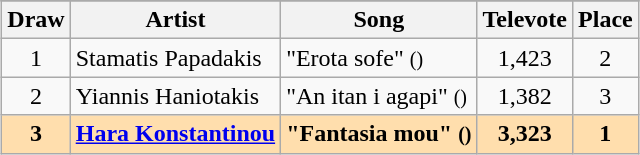<table class="sortable wikitable" style="margin: 1em auto 1em auto; text-align:center">
<tr>
</tr>
<tr>
<th>Draw</th>
<th>Artist</th>
<th>Song</th>
<th>Televote</th>
<th>Place</th>
</tr>
<tr>
<td>1</td>
<td align="left">Stamatis Papadakis</td>
<td align="left">"Erota sofe" <small>()</small></td>
<td>1,423</td>
<td>2</td>
</tr>
<tr>
<td>2</td>
<td align="left">Yiannis Haniotakis</td>
<td align="left">"An itan i agapi" <small>()</small></td>
<td>1,382</td>
<td>3</td>
</tr>
<tr style="font-weight:bold;background:navajowhite;">
<td>3</td>
<td align="left"><a href='#'>Hara Konstantinou</a></td>
<td align="left">"Fantasia mou" <small>()</small></td>
<td>3,323</td>
<td>1</td>
</tr>
</table>
